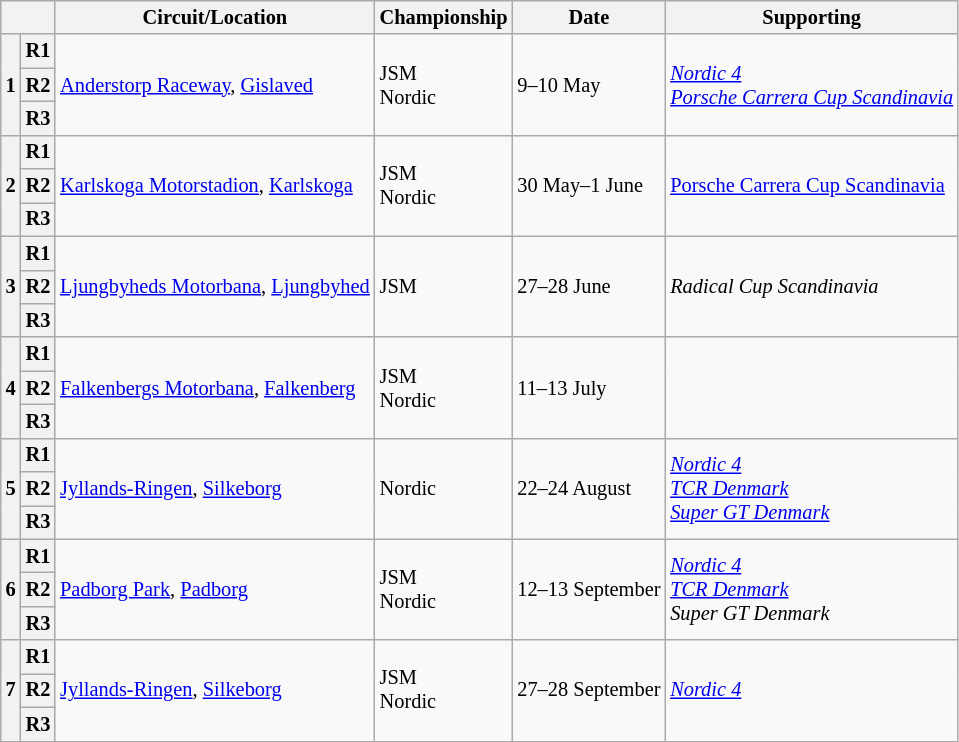<table class="wikitable" style="font-size: 85%">
<tr>
<th colspan=2></th>
<th>Circuit/Location</th>
<th>Championship</th>
<th>Date</th>
<th>Supporting</th>
</tr>
<tr>
<th rowspan=3>1</th>
<th>R1</th>
<td rowspan=3> <a href='#'>Anderstorp Raceway</a>, <a href='#'>Gislaved</a></td>
<td rowspan=3>JSM<br>Nordic</td>
<td rowspan=3>9–10 May</td>
<td rowspan=3><em><a href='#'>Nordic 4</a><br><a href='#'>Porsche Carrera Cup Scandinavia</a></em></td>
</tr>
<tr>
<th>R2</th>
</tr>
<tr>
<th>R3</th>
</tr>
<tr>
<th rowspan=3>2</th>
<th>R1</th>
<td rowspan=3> <a href='#'>Karlskoga Motorstadion</a>, <a href='#'>Karlskoga</a></td>
<td rowspan=3>JSM<br>Nordic</td>
<td rowspan=3>30 May–1 June</td>
<td rowspan=3><a href='#'>Porsche Carrera Cup Scandinavia</a></td>
</tr>
<tr>
<th>R2</th>
</tr>
<tr>
<th>R3</th>
</tr>
<tr>
<th rowspan=3>3</th>
<th>R1</th>
<td rowspan=3> <a href='#'>Ljungbyheds Motorbana</a>, <a href='#'>Ljungbyhed</a></td>
<td rowspan=3>JSM</td>
<td rowspan=3>27–28 June</td>
<td rowspan=3><em>Radical Cup Scandinavia</em></td>
</tr>
<tr>
<th>R2</th>
</tr>
<tr>
<th>R3</th>
</tr>
<tr>
<th rowspan=3>4</th>
<th>R1</th>
<td rowspan=3> <a href='#'>Falkenbergs Motorbana</a>, <a href='#'>Falkenberg</a></td>
<td rowspan=3>JSM<br>Nordic</td>
<td rowspan=3>11–13 July</td>
<td rowspan=3></td>
</tr>
<tr>
<th>R2</th>
</tr>
<tr>
<th>R3</th>
</tr>
<tr>
<th rowspan=3>5</th>
<th>R1</th>
<td rowspan=3> <a href='#'>Jyllands-Ringen</a>, <a href='#'>Silkeborg</a></td>
<td rowspan=3>Nordic</td>
<td rowspan=3>22–24 August</td>
<td rowspan=3><em><a href='#'>Nordic 4</a><br><a href='#'>TCR Denmark<br>Super GT Denmark</a></em></td>
</tr>
<tr>
<th>R2</th>
</tr>
<tr>
<th>R3</th>
</tr>
<tr>
<th rowspan=3>6</th>
<th>R1</th>
<td rowspan=3> <a href='#'>Padborg Park</a>, <a href='#'>Padborg</a></td>
<td rowspan=3>JSM<br>Nordic</td>
<td rowspan=3>12–13 September</td>
<td rowspan=3><em><a href='#'>Nordic 4</a><br><a href='#'>TCR Denmark</a><br>Super GT Denmark</em></td>
</tr>
<tr>
<th>R2</th>
</tr>
<tr>
<th>R3</th>
</tr>
<tr>
<th rowspan=3>7</th>
<th>R1</th>
<td rowspan=3> <a href='#'>Jyllands-Ringen</a>, <a href='#'>Silkeborg</a></td>
<td rowspan=3>JSM<br>Nordic</td>
<td rowspan=3>27–28 September</td>
<td rowspan=3><em><a href='#'>Nordic 4</a></em></td>
</tr>
<tr>
<th>R2</th>
</tr>
<tr>
<th>R3</th>
</tr>
</table>
